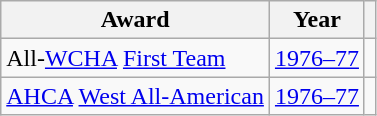<table class="wikitable">
<tr>
<th>Award</th>
<th>Year</th>
<th></th>
</tr>
<tr>
<td>All-<a href='#'>WCHA</a> <a href='#'>First Team</a></td>
<td><a href='#'>1976–77</a></td>
<td></td>
</tr>
<tr>
<td><a href='#'>AHCA</a> <a href='#'>West All-American</a></td>
<td><a href='#'>1976–77</a></td>
<td></td>
</tr>
</table>
